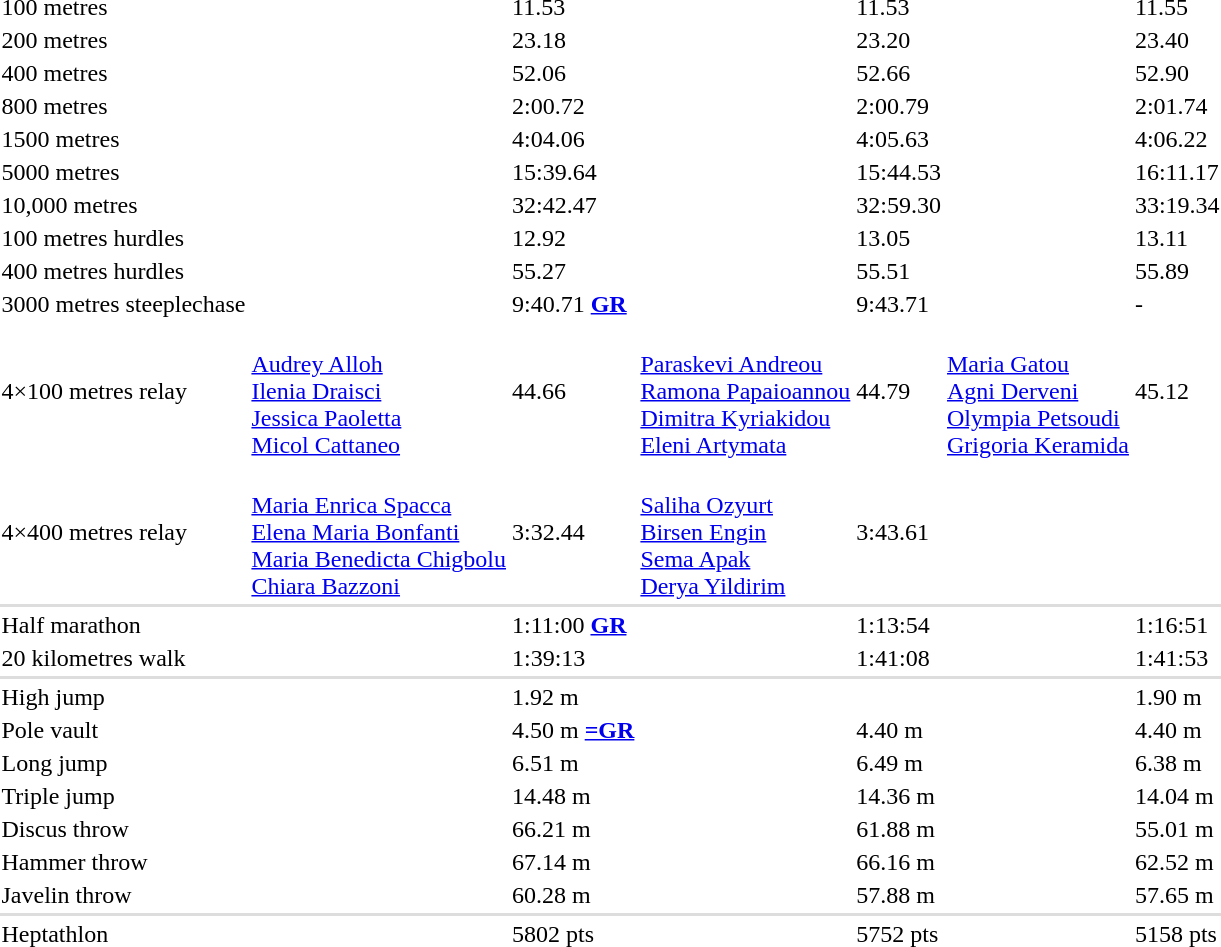<table>
<tr>
<td>100 metres</td>
<td></td>
<td>11.53</td>
<td></td>
<td>11.53</td>
<td></td>
<td>11.55</td>
</tr>
<tr>
<td>200 metres</td>
<td></td>
<td>23.18</td>
<td></td>
<td>23.20</td>
<td></td>
<td>23.40</td>
</tr>
<tr>
<td>400 metres</td>
<td></td>
<td>52.06</td>
<td></td>
<td>52.66</td>
<td></td>
<td>52.90</td>
</tr>
<tr>
<td>800 metres</td>
<td></td>
<td>2:00.72</td>
<td></td>
<td>2:00.79</td>
<td></td>
<td>2:01.74</td>
</tr>
<tr>
<td>1500 metres</td>
<td></td>
<td>4:04.06</td>
<td></td>
<td>4:05.63</td>
<td></td>
<td>4:06.22</td>
</tr>
<tr>
<td>5000 metres</td>
<td></td>
<td>15:39.64</td>
<td></td>
<td>15:44.53</td>
<td></td>
<td>16:11.17</td>
</tr>
<tr>
<td>10,000 metres</td>
<td></td>
<td>32:42.47</td>
<td></td>
<td>32:59.30</td>
<td></td>
<td>33:19.34</td>
</tr>
<tr>
<td>100 metres hurdles</td>
<td></td>
<td>12.92</td>
<td></td>
<td>13.05</td>
<td></td>
<td>13.11</td>
</tr>
<tr>
<td>400 metres hurdles</td>
<td></td>
<td>55.27</td>
<td></td>
<td>55.51</td>
<td></td>
<td>55.89</td>
</tr>
<tr>
<td>3000 metres steeplechase</td>
<td></td>
<td>9:40.71 <strong><a href='#'>GR</a></strong></td>
<td></td>
<td>9:43.71</td>
<td></td>
<td>-</td>
</tr>
<tr>
<td>4×100 metres relay</td>
<td><br><a href='#'>Audrey Alloh</a><br><a href='#'>Ilenia Draisci</a><br><a href='#'>Jessica Paoletta</a><br><a href='#'>Micol Cattaneo</a></td>
<td>44.66</td>
<td><br><a href='#'>Paraskevi Andreou</a><br><a href='#'>Ramona Papaioannou</a><br><a href='#'>Dimitra Kyriakidou</a><br><a href='#'>Eleni Artymata</a></td>
<td>44.79</td>
<td><br><a href='#'>Maria Gatou</a><br><a href='#'>Agni Derveni</a><br><a href='#'>Olympia Petsoudi</a><br><a href='#'>Grigoria Keramida</a></td>
<td>45.12</td>
</tr>
<tr>
<td>4×400 metres relay</td>
<td><br><a href='#'>Maria Enrica Spacca</a><br><a href='#'>Elena Maria Bonfanti</a><br><a href='#'>Maria Benedicta Chigbolu</a><br><a href='#'>Chiara Bazzoni</a></td>
<td>3:32.44</td>
<td><br><a href='#'>Saliha Ozyurt</a><br><a href='#'>Birsen Engin</a><br><a href='#'>Sema Apak</a><br><a href='#'>Derya Yildirim</a></td>
<td>3:43.61</td>
<td></td>
<td></td>
</tr>
<tr bgcolor=#DDDDDD>
<td colspan=7></td>
</tr>
<tr>
<td>Half marathon</td>
<td></td>
<td>1:11:00 <strong><a href='#'>GR</a></strong></td>
<td></td>
<td>1:13:54</td>
<td></td>
<td>1:16:51</td>
</tr>
<tr>
<td>20 kilometres walk</td>
<td></td>
<td>1:39:13</td>
<td></td>
<td>1:41:08</td>
<td></td>
<td>1:41:53</td>
</tr>
<tr bgcolor=#DDDDDD>
<td colspan=7></td>
</tr>
<tr>
<td>High jump</td>
<td> <br> </td>
<td>1.92 m</td>
<td></td>
<td></td>
<td></td>
<td>1.90 m</td>
</tr>
<tr>
<td>Pole vault</td>
<td></td>
<td>4.50 m <strong><a href='#'>=GR</a></strong></td>
<td></td>
<td>4.40 m</td>
<td></td>
<td>4.40 m</td>
</tr>
<tr>
<td>Long jump</td>
<td></td>
<td>6.51 m</td>
<td></td>
<td>6.49 m</td>
<td></td>
<td>6.38 m</td>
</tr>
<tr>
<td>Triple jump</td>
<td></td>
<td>14.48 m</td>
<td></td>
<td>14.36 m</td>
<td></td>
<td>14.04 m</td>
</tr>
<tr>
<td>Discus throw</td>
<td></td>
<td>66.21 m</td>
<td></td>
<td>61.88 m</td>
<td></td>
<td>55.01 m</td>
</tr>
<tr>
<td>Hammer throw</td>
<td></td>
<td>67.14 m</td>
<td></td>
<td>66.16 m</td>
<td></td>
<td>62.52 m</td>
</tr>
<tr>
<td>Javelin throw</td>
<td></td>
<td>60.28 m</td>
<td></td>
<td>57.88 m</td>
<td></td>
<td>57.65 m</td>
</tr>
<tr bgcolor=#DDDDDD>
<td colspan=7></td>
</tr>
<tr>
<td>Heptathlon</td>
<td></td>
<td>5802 pts</td>
<td></td>
<td>5752 pts</td>
<td></td>
<td>5158 pts</td>
</tr>
</table>
